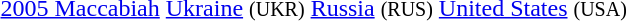<table>
<tr>
<td><a href='#'>2005 Maccabiah</a></td>
<td> <a href='#'>Ukraine</a> <small>(UKR)</small></td>
<td> <a href='#'>Russia</a> <small>(RUS)</small></td>
<td> <a href='#'>United States</a> <small>(USA)</small></td>
</tr>
</table>
